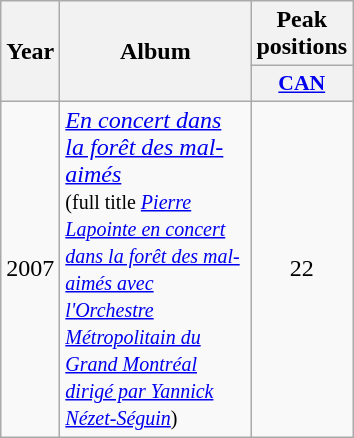<table class="wikitable">
<tr>
<th align="center" rowspan="2" width="10">Year</th>
<th align="center" rowspan="2" width="120">Album</th>
<th align="center" colspan="1" width="20">Peak positions</th>
</tr>
<tr>
<th scope="col" style="width:3em;font-size:90%;"><a href='#'>CAN</a><br></th>
</tr>
<tr>
<td style="text-align:center;">2007</td>
<td><em><a href='#'>En concert dans la forêt des mal-aimés</a></em> <br><small>(full title <em><a href='#'>Pierre Lapointe en concert dans la forêt des mal-aimés avec l'Orchestre Métropolitain du Grand Montréal dirigé par Yannick Nézet-Séguin</a></em>)</small></td>
<td style="text-align:center;">22</td>
</tr>
</table>
